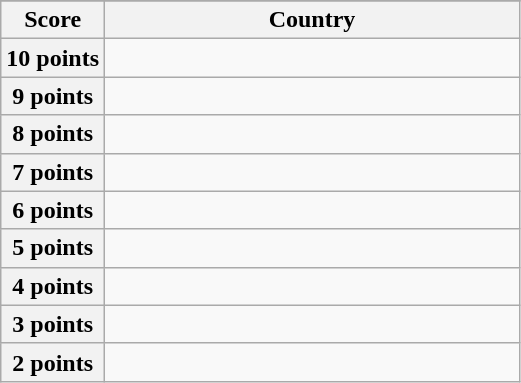<table class="wikitable">
<tr>
</tr>
<tr>
<th scope="col" width="20%">Score</th>
<th scope="col">Country</th>
</tr>
<tr>
<th scope="row">10 points</th>
<td></td>
</tr>
<tr>
<th scope="row">9 points</th>
<td></td>
</tr>
<tr>
<th scope="row">8 points</th>
<td></td>
</tr>
<tr>
<th scope="row">7 points</th>
<td></td>
</tr>
<tr>
<th scope="row">6 points</th>
<td></td>
</tr>
<tr>
<th scope="row">5 points</th>
<td></td>
</tr>
<tr>
<th scope="row">4 points</th>
<td></td>
</tr>
<tr>
<th scope="row">3 points</th>
<td></td>
</tr>
<tr>
<th scope="row">2 points</th>
<td></td>
</tr>
</table>
